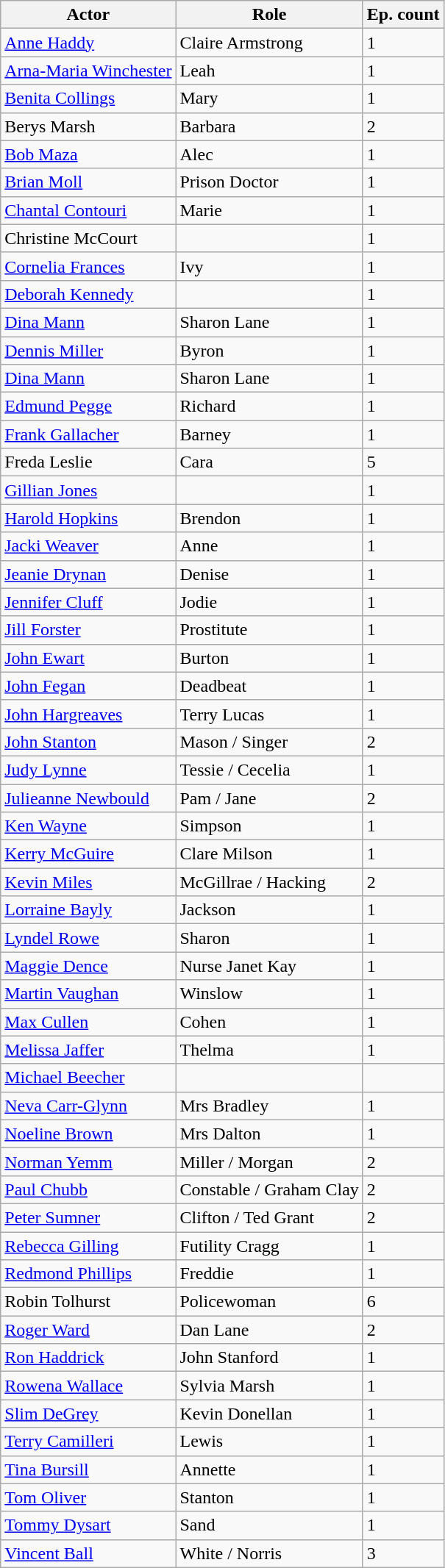<table class=wikitable>
<tr>
<th>Actor</th>
<th>Role</th>
<th>Ep. count</th>
</tr>
<tr>
<td><a href='#'>Anne Haddy</a></td>
<td>Claire Armstrong</td>
<td>1</td>
</tr>
<tr>
<td><a href='#'>Arna-Maria Winchester</a></td>
<td>Leah</td>
<td>1</td>
</tr>
<tr>
<td><a href='#'>Benita Collings</a></td>
<td>Mary</td>
<td>1</td>
</tr>
<tr>
<td>Berys Marsh</td>
<td>Barbara</td>
<td>2</td>
</tr>
<tr>
<td><a href='#'>Bob Maza</a></td>
<td>Alec</td>
<td>1</td>
</tr>
<tr>
<td><a href='#'>Brian Moll</a></td>
<td>Prison Doctor</td>
<td>1</td>
</tr>
<tr>
<td><a href='#'>Chantal Contouri</a></td>
<td>Marie</td>
<td>1</td>
</tr>
<tr>
<td>Christine McCourt</td>
<td></td>
<td>1</td>
</tr>
<tr>
<td><a href='#'>Cornelia Frances</a></td>
<td>Ivy</td>
<td>1</td>
</tr>
<tr>
<td><a href='#'>Deborah Kennedy</a></td>
<td></td>
<td>1</td>
</tr>
<tr>
<td><a href='#'>Dina Mann</a></td>
<td>Sharon Lane</td>
<td>1</td>
</tr>
<tr>
<td><a href='#'>Dennis Miller</a></td>
<td>Byron</td>
<td>1</td>
</tr>
<tr>
<td><a href='#'>Dina Mann</a></td>
<td>Sharon Lane</td>
<td>1</td>
</tr>
<tr>
<td><a href='#'>Edmund Pegge</a></td>
<td>Richard</td>
<td>1</td>
</tr>
<tr>
<td><a href='#'>Frank Gallacher</a></td>
<td>Barney</td>
<td>1</td>
</tr>
<tr>
<td>Freda Leslie</td>
<td>Cara</td>
<td>5</td>
</tr>
<tr>
<td><a href='#'>Gillian Jones</a></td>
<td></td>
<td>1</td>
</tr>
<tr>
<td><a href='#'>Harold Hopkins</a></td>
<td>Brendon</td>
<td>1</td>
</tr>
<tr>
<td><a href='#'>Jacki Weaver</a></td>
<td>Anne</td>
<td>1</td>
</tr>
<tr>
<td><a href='#'>Jeanie Drynan</a></td>
<td>Denise</td>
<td>1</td>
</tr>
<tr>
<td><a href='#'>Jennifer Cluff</a></td>
<td>Jodie</td>
<td>1</td>
</tr>
<tr>
<td><a href='#'>Jill Forster</a></td>
<td>Prostitute</td>
<td>1</td>
</tr>
<tr>
<td><a href='#'>John Ewart</a></td>
<td>Burton</td>
<td>1</td>
</tr>
<tr>
<td><a href='#'>John Fegan</a></td>
<td>Deadbeat</td>
<td>1</td>
</tr>
<tr>
<td><a href='#'>John Hargreaves</a></td>
<td>Terry Lucas</td>
<td>1</td>
</tr>
<tr>
<td><a href='#'>John Stanton</a></td>
<td>Mason / Singer</td>
<td>2</td>
</tr>
<tr>
<td><a href='#'>Judy Lynne</a></td>
<td>Tessie / Cecelia</td>
<td>1</td>
</tr>
<tr>
<td><a href='#'>Julieanne Newbould</a></td>
<td>Pam / Jane</td>
<td>2</td>
</tr>
<tr>
<td><a href='#'>Ken Wayne</a></td>
<td>Simpson</td>
<td>1</td>
</tr>
<tr>
<td><a href='#'>Kerry McGuire</a></td>
<td>Clare Milson</td>
<td>1</td>
</tr>
<tr>
<td><a href='#'>Kevin Miles</a></td>
<td>McGillrae / Hacking</td>
<td>2</td>
</tr>
<tr>
<td><a href='#'>Lorraine Bayly</a></td>
<td>Jackson</td>
<td>1</td>
</tr>
<tr>
<td><a href='#'>Lyndel Rowe</a></td>
<td>Sharon</td>
<td>1</td>
</tr>
<tr>
<td><a href='#'>Maggie Dence</a></td>
<td>Nurse Janet Kay</td>
<td>1</td>
</tr>
<tr>
<td><a href='#'>Martin Vaughan</a></td>
<td>Winslow</td>
<td>1</td>
</tr>
<tr>
<td><a href='#'>Max Cullen</a></td>
<td>Cohen</td>
<td>1</td>
</tr>
<tr>
<td><a href='#'>Melissa Jaffer</a></td>
<td>Thelma</td>
<td>1</td>
</tr>
<tr>
<td><a href='#'>Michael Beecher</a></td>
<td></td>
<td></td>
</tr>
<tr>
<td><a href='#'>Neva Carr-Glynn</a></td>
<td>Mrs Bradley</td>
<td>1</td>
</tr>
<tr>
<td><a href='#'>Noeline Brown</a></td>
<td>Mrs Dalton</td>
<td>1</td>
</tr>
<tr>
<td><a href='#'>Norman Yemm</a></td>
<td>Miller / Morgan</td>
<td>2</td>
</tr>
<tr>
<td><a href='#'>Paul Chubb</a></td>
<td>Constable / Graham Clay</td>
<td>2</td>
</tr>
<tr>
<td><a href='#'>Peter Sumner</a></td>
<td>Clifton / Ted Grant</td>
<td>2</td>
</tr>
<tr>
<td><a href='#'>Rebecca Gilling</a></td>
<td>Futility Cragg</td>
<td>1</td>
</tr>
<tr>
<td><a href='#'>Redmond Phillips</a></td>
<td>Freddie</td>
<td>1</td>
</tr>
<tr>
<td>Robin Tolhurst</td>
<td>Policewoman</td>
<td>6</td>
</tr>
<tr>
<td><a href='#'>Roger Ward</a></td>
<td>Dan Lane</td>
<td>2</td>
</tr>
<tr>
<td><a href='#'>Ron Haddrick</a></td>
<td>John Stanford</td>
<td>1</td>
</tr>
<tr>
<td><a href='#'>Rowena Wallace</a></td>
<td>Sylvia Marsh</td>
<td>1</td>
</tr>
<tr>
<td><a href='#'>Slim DeGrey</a></td>
<td>Kevin Donellan</td>
<td>1</td>
</tr>
<tr>
<td><a href='#'>Terry Camilleri</a></td>
<td>Lewis</td>
<td>1</td>
</tr>
<tr>
<td><a href='#'>Tina Bursill</a></td>
<td>Annette</td>
<td>1</td>
</tr>
<tr>
<td><a href='#'>Tom Oliver</a></td>
<td>Stanton</td>
<td>1</td>
</tr>
<tr>
<td><a href='#'>Tommy Dysart</a></td>
<td>Sand</td>
<td>1</td>
</tr>
<tr>
<td><a href='#'>Vincent Ball</a></td>
<td>White / Norris</td>
<td>3</td>
</tr>
</table>
